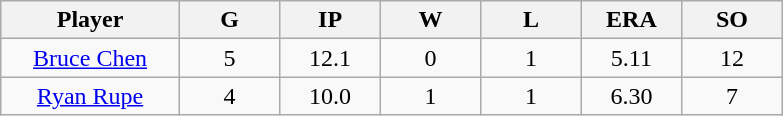<table class="wikitable sortable">
<tr>
<th bgcolor="#DDDDFF" width="16%">Player</th>
<th bgcolor="#DDDDFF" width="9%">G</th>
<th bgcolor="#DDDDFF" width="9%">IP</th>
<th bgcolor="#DDDDFF" width="9%">W</th>
<th bgcolor="#DDDDFF" width="9%">L</th>
<th bgcolor="#DDDDFF" width="9%">ERA</th>
<th bgcolor="#DDDDFF" width="9%">SO</th>
</tr>
<tr align="center">
<td><a href='#'>Bruce Chen</a></td>
<td>5</td>
<td>12.1</td>
<td>0</td>
<td>1</td>
<td>5.11</td>
<td>12</td>
</tr>
<tr align="center">
<td><a href='#'>Ryan Rupe</a></td>
<td>4</td>
<td>10.0</td>
<td>1</td>
<td>1</td>
<td>6.30</td>
<td>7</td>
</tr>
</table>
